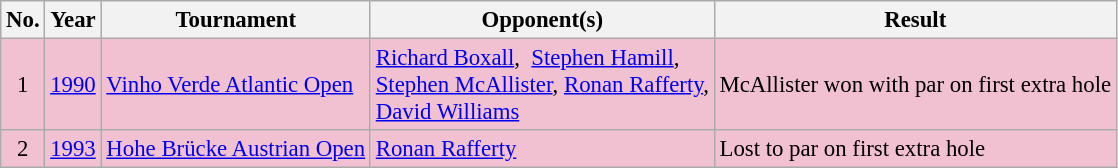<table class="wikitable" style="font-size:95%;">
<tr>
<th>No.</th>
<th>Year</th>
<th>Tournament</th>
<th>Opponent(s)</th>
<th>Result</th>
</tr>
<tr style="background:#F2C1D1;">
<td align=center>1</td>
<td><a href='#'>1990</a></td>
<td><a href='#'>Vinho Verde Atlantic Open</a></td>
<td> <a href='#'>Richard Boxall</a>,  <a href='#'>Stephen Hamill</a>,<br> <a href='#'>Stephen McAllister</a>,  <a href='#'>Ronan Rafferty</a>,<br> <a href='#'>David Williams</a></td>
<td>McAllister won with par on first extra hole</td>
</tr>
<tr style="background:#F2C1D1;">
<td align=center>2</td>
<td><a href='#'>1993</a></td>
<td><a href='#'>Hohe Brücke Austrian Open</a></td>
<td> <a href='#'>Ronan Rafferty</a></td>
<td>Lost to par on first extra hole</td>
</tr>
</table>
